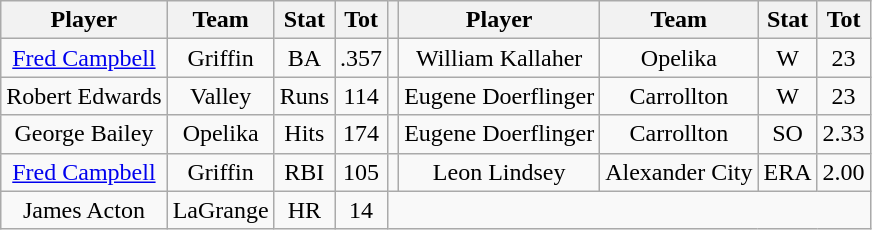<table class="wikitable" style="text-align:center">
<tr>
<th>Player</th>
<th>Team</th>
<th>Stat</th>
<th>Tot</th>
<th></th>
<th>Player</th>
<th>Team</th>
<th>Stat</th>
<th>Tot</th>
</tr>
<tr>
<td><a href='#'>Fred Campbell</a></td>
<td>Griffin</td>
<td>BA</td>
<td>.357</td>
<td></td>
<td>William Kallaher</td>
<td>Opelika</td>
<td>W</td>
<td>23</td>
</tr>
<tr>
<td>Robert Edwards</td>
<td>Valley</td>
<td>Runs</td>
<td>114</td>
<td></td>
<td>Eugene Doerflinger</td>
<td>Carrollton</td>
<td>W</td>
<td>23</td>
</tr>
<tr>
<td>George Bailey</td>
<td>Opelika</td>
<td>Hits</td>
<td>174</td>
<td></td>
<td>Eugene Doerflinger</td>
<td>Carrollton</td>
<td>SO</td>
<td>2.33</td>
</tr>
<tr>
<td><a href='#'>Fred Campbell</a></td>
<td>Griffin</td>
<td>RBI</td>
<td>105</td>
<td></td>
<td>Leon Lindsey</td>
<td>Alexander City</td>
<td>ERA</td>
<td>2.00</td>
</tr>
<tr>
<td>James Acton</td>
<td>LaGrange</td>
<td>HR</td>
<td>14</td>
</tr>
</table>
